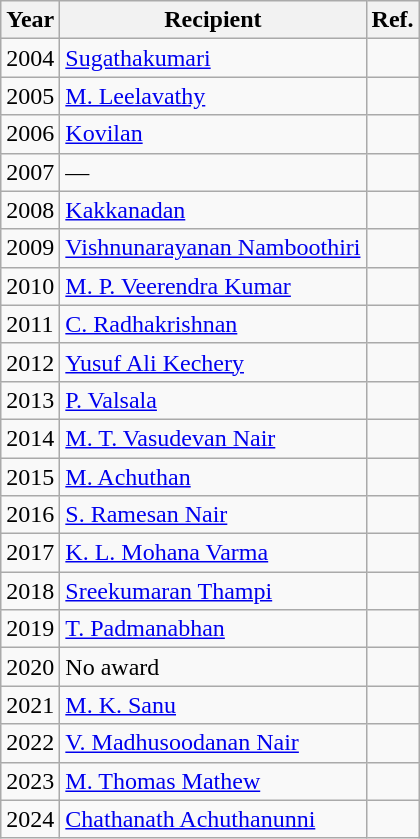<table class="wikitable">
<tr>
<th>Year</th>
<th>Recipient</th>
<th>Ref.</th>
</tr>
<tr>
<td>2004</td>
<td><a href='#'>Sugathakumari</a></td>
<td></td>
</tr>
<tr>
<td>2005</td>
<td><a href='#'>M. Leelavathy</a></td>
<td></td>
</tr>
<tr>
<td>2006</td>
<td><a href='#'>Kovilan</a></td>
<td></td>
</tr>
<tr>
<td>2007</td>
<td>—</td>
<td></td>
</tr>
<tr>
<td>2008</td>
<td><a href='#'>Kakkanadan</a></td>
<td></td>
</tr>
<tr>
<td>2009</td>
<td><a href='#'>Vishnunarayanan Namboothiri</a></td>
<td></td>
</tr>
<tr>
<td>2010</td>
<td><a href='#'>M. P. Veerendra Kumar</a></td>
<td></td>
</tr>
<tr>
<td>2011</td>
<td><a href='#'>C. Radhakrishnan</a></td>
<td></td>
</tr>
<tr>
<td>2012</td>
<td><a href='#'>Yusuf Ali Kechery</a></td>
<td></td>
</tr>
<tr>
<td>2013</td>
<td><a href='#'>P. Valsala</a></td>
<td></td>
</tr>
<tr>
<td>2014</td>
<td><a href='#'>M. T. Vasudevan Nair</a></td>
<td></td>
</tr>
<tr>
<td>2015</td>
<td><a href='#'>M. Achuthan</a></td>
<td></td>
</tr>
<tr>
<td>2016</td>
<td><a href='#'>S. Ramesan Nair</a></td>
<td></td>
</tr>
<tr>
<td>2017</td>
<td><a href='#'>K. L. Mohana Varma</a></td>
<td></td>
</tr>
<tr>
<td>2018</td>
<td><a href='#'>Sreekumaran Thampi</a></td>
<td></td>
</tr>
<tr>
<td>2019</td>
<td><a href='#'>T. Padmanabhan</a></td>
<td></td>
</tr>
<tr>
<td>2020</td>
<td>No award</td>
<td></td>
</tr>
<tr>
<td>2021</td>
<td><a href='#'>M. K. Sanu</a></td>
<td></td>
</tr>
<tr>
<td>2022</td>
<td><a href='#'>V. Madhusoodanan Nair</a></td>
<td></td>
</tr>
<tr>
<td>2023</td>
<td><a href='#'>M. Thomas Mathew</a></td>
<td></td>
</tr>
<tr>
<td>2024</td>
<td><a href='#'>Chathanath Achuthanunni</a></td>
<td></td>
</tr>
</table>
